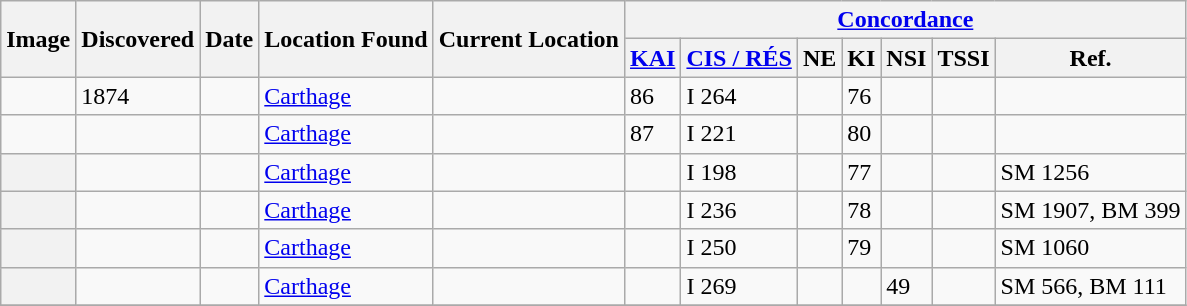<table class="wikitable sortable">
<tr>
<th rowspan="2">Image</th>
<th rowspan="2">Discovered</th>
<th rowspan="2">Date</th>
<th rowspan="2">Location Found</th>
<th rowspan="2">Current Location</th>
<th colspan="7"><a href='#'>Concordance</a></th>
</tr>
<tr>
<th><a href='#'>KAI</a></th>
<th><a href='#'>CIS / RÉS</a></th>
<th>NE</th>
<th>KI</th>
<th>NSI</th>
<th>TSSI</th>
<th>Ref.</th>
</tr>
<tr>
<td></td>
<td>1874</td>
<td></td>
<td><a href='#'>Carthage</a></td>
<td></td>
<td>86</td>
<td>I 264</td>
<td></td>
<td>76</td>
<td></td>
<td></td>
<td></td>
</tr>
<tr>
<td></td>
<td></td>
<td></td>
<td><a href='#'>Carthage</a></td>
<td></td>
<td>87</td>
<td>I 221</td>
<td></td>
<td>80</td>
<td></td>
<td></td>
<td></td>
</tr>
<tr>
<th></th>
<td></td>
<td></td>
<td><a href='#'>Carthage</a></td>
<td></td>
<td></td>
<td>I 198</td>
<td></td>
<td>77</td>
<td></td>
<td></td>
<td>SM 1256</td>
</tr>
<tr>
<th></th>
<td></td>
<td></td>
<td><a href='#'>Carthage</a></td>
<td></td>
<td></td>
<td>I 236</td>
<td></td>
<td>78</td>
<td></td>
<td></td>
<td>SM 1907, BM 399</td>
</tr>
<tr>
<th></th>
<td></td>
<td></td>
<td><a href='#'>Carthage</a></td>
<td></td>
<td></td>
<td>I 250</td>
<td></td>
<td>79</td>
<td></td>
<td></td>
<td>SM 1060</td>
</tr>
<tr>
<th></th>
<td></td>
<td></td>
<td><a href='#'>Carthage</a></td>
<td></td>
<td></td>
<td>I 269</td>
<td></td>
<td></td>
<td>49</td>
<td></td>
<td>SM 566, BM 111</td>
</tr>
<tr>
</tr>
</table>
